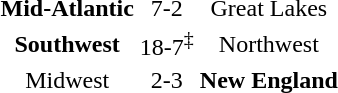<table>
<tr>
<td align=center><strong>Mid-Atlantic</strong></td>
<td align=center>7-2</td>
<td align=center>Great Lakes</td>
</tr>
<tr>
<td align=center><strong>Southwest</strong></td>
<td align=center>18-7<sup>‡</sup></td>
<td align=center>Northwest</td>
</tr>
<tr>
<td align=center>Midwest</td>
<td align=center>2-3</td>
<td align=center><strong>New England</strong></td>
</tr>
</table>
